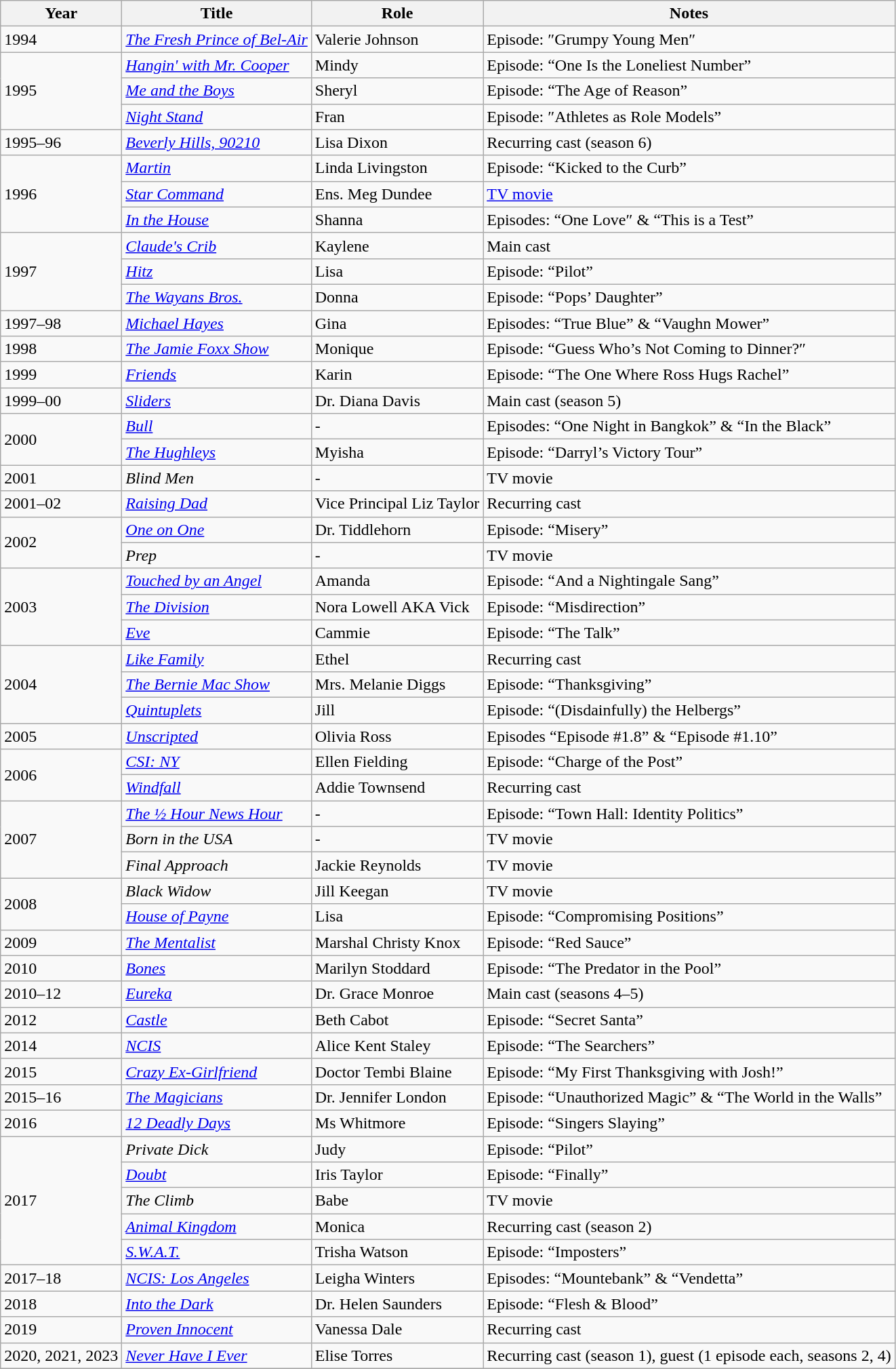<table class="wikitable sortable">
<tr>
<th>Year</th>
<th>Title</th>
<th>Role</th>
<th class="unsortable">Notes</th>
</tr>
<tr>
<td>1994</td>
<td><em><a href='#'>The Fresh Prince of Bel-Air</a></em></td>
<td>Valerie Johnson</td>
<td>Episode: ″Grumpy Young Men″</td>
</tr>
<tr>
<td rowspan="3">1995</td>
<td><em><a href='#'>Hangin' with Mr. Cooper</a></em></td>
<td>Mindy</td>
<td>Episode: “One Is the Loneliest Number”</td>
</tr>
<tr>
<td><em><a href='#'>Me and the Boys</a></em></td>
<td>Sheryl</td>
<td>Episode: “The Age of Reason”</td>
</tr>
<tr>
<td><em><a href='#'>Night Stand</a></em></td>
<td>Fran</td>
<td>Episode: ″Athletes as Role Models”</td>
</tr>
<tr>
<td>1995–96</td>
<td><em><a href='#'>Beverly Hills, 90210</a></em></td>
<td>Lisa Dixon</td>
<td>Recurring cast (season 6)</td>
</tr>
<tr>
<td rowspan="3">1996</td>
<td><em><a href='#'>Martin</a></em></td>
<td>Linda Livingston</td>
<td>Episode: “Kicked to the Curb”</td>
</tr>
<tr>
<td><em><a href='#'>Star Command</a></em></td>
<td>Ens. Meg Dundee</td>
<td><a href='#'>TV movie</a></td>
</tr>
<tr>
<td><em><a href='#'>In the House</a></em></td>
<td>Shanna</td>
<td>Episodes: “One Love″ & “This is a Test”</td>
</tr>
<tr>
<td rowspan="3">1997</td>
<td><em><a href='#'>Claude's Crib</a></em></td>
<td>Kaylene</td>
<td>Main cast</td>
</tr>
<tr>
<td><em><a href='#'>Hitz</a></em></td>
<td>Lisa</td>
<td>Episode: “Pilot”</td>
</tr>
<tr>
<td><em><a href='#'>The Wayans Bros.</a></em></td>
<td>Donna</td>
<td>Episode: “Pops’ Daughter”</td>
</tr>
<tr>
<td>1997–98</td>
<td><em><a href='#'>Michael Hayes</a></em></td>
<td>Gina</td>
<td>Episodes: “True Blue” & “Vaughn Mower”</td>
</tr>
<tr>
<td>1998</td>
<td><em><a href='#'>The Jamie Foxx Show</a></em></td>
<td>Monique</td>
<td>Episode: “Guess Who’s Not Coming to Dinner?″</td>
</tr>
<tr>
<td>1999</td>
<td><em><a href='#'>Friends</a></em></td>
<td>Karin</td>
<td>Episode: “The One Where Ross Hugs Rachel”</td>
</tr>
<tr>
<td>1999–00</td>
<td><em><a href='#'>Sliders</a></em></td>
<td>Dr. Diana Davis</td>
<td>Main cast (season 5)</td>
</tr>
<tr>
<td rowspan="2">2000</td>
<td><em><a href='#'>Bull</a></em></td>
<td>-</td>
<td>Episodes: “One Night in Bangkok” & “In the Black”</td>
</tr>
<tr>
<td><em><a href='#'>The Hughleys</a></em></td>
<td>Myisha</td>
<td>Episode: “Darryl’s Victory Tour”</td>
</tr>
<tr>
<td>2001</td>
<td><em>Blind Men</em></td>
<td>-</td>
<td>TV movie</td>
</tr>
<tr>
<td>2001–02</td>
<td><em><a href='#'>Raising Dad</a></em></td>
<td>Vice Principal Liz Taylor</td>
<td>Recurring cast</td>
</tr>
<tr>
<td rowspan="2">2002</td>
<td><em><a href='#'>One on One</a></em></td>
<td>Dr. Tiddlehorn</td>
<td>Episode: “Misery”</td>
</tr>
<tr>
<td><em>Prep</em></td>
<td>-</td>
<td>TV movie</td>
</tr>
<tr>
<td rowspan="3">2003</td>
<td><em><a href='#'>Touched by an Angel</a></em></td>
<td>Amanda</td>
<td>Episode: “And a Nightingale Sang”</td>
</tr>
<tr>
<td><em><a href='#'>The Division</a></em></td>
<td>Nora Lowell AKA Vick</td>
<td>Episode: “Misdirection”</td>
</tr>
<tr>
<td><em><a href='#'>Eve</a></em></td>
<td>Cammie</td>
<td>Episode: “The Talk”</td>
</tr>
<tr>
<td rowspan="3">2004</td>
<td><em><a href='#'>Like Family</a></em></td>
<td>Ethel</td>
<td>Recurring cast</td>
</tr>
<tr>
<td><em><a href='#'>The Bernie Mac Show</a></em></td>
<td>Mrs. Melanie Diggs</td>
<td>Episode: “Thanksgiving”</td>
</tr>
<tr>
<td><em><a href='#'>Quintuplets</a></em></td>
<td>Jill</td>
<td>Episode: “(Disdainfully) the Helbergs”</td>
</tr>
<tr>
<td>2005</td>
<td><em><a href='#'>Unscripted</a></em></td>
<td>Olivia Ross</td>
<td>Episodes “Episode #1.8” & “Episode #1.10”</td>
</tr>
<tr>
<td rowspan="2">2006</td>
<td><em><a href='#'>CSI: NY</a></em></td>
<td>Ellen Fielding</td>
<td>Episode: “Charge of the Post”</td>
</tr>
<tr>
<td><em><a href='#'>Windfall</a></em></td>
<td>Addie Townsend</td>
<td>Recurring cast</td>
</tr>
<tr>
<td rowspan="3">2007</td>
<td><em><a href='#'>The ½ Hour News Hour</a></em></td>
<td>-</td>
<td>Episode: “Town Hall: Identity Politics”</td>
</tr>
<tr>
<td><em>Born in the USA</em></td>
<td>-</td>
<td>TV movie</td>
</tr>
<tr>
<td><em>Final Approach</em></td>
<td>Jackie Reynolds</td>
<td>TV movie</td>
</tr>
<tr>
<td rowspan="2">2008</td>
<td><em>Black Widow</em></td>
<td>Jill Keegan</td>
<td>TV movie</td>
</tr>
<tr>
<td><em><a href='#'>House of Payne</a></em></td>
<td>Lisa</td>
<td>Episode: “Compromising Positions”</td>
</tr>
<tr>
<td>2009</td>
<td><em><a href='#'>The Mentalist</a></em></td>
<td>Marshal Christy Knox</td>
<td>Episode: “Red Sauce”</td>
</tr>
<tr>
<td>2010</td>
<td><em><a href='#'>Bones</a></em></td>
<td>Marilyn Stoddard</td>
<td>Episode: “The Predator in the Pool”</td>
</tr>
<tr>
<td>2010–12</td>
<td><em><a href='#'>Eureka</a></em></td>
<td>Dr. Grace Monroe</td>
<td>Main cast (seasons 4–5)</td>
</tr>
<tr>
<td>2012</td>
<td><em><a href='#'>Castle</a></em></td>
<td>Beth Cabot</td>
<td>Episode: “Secret Santa”</td>
</tr>
<tr>
<td>2014</td>
<td><em><a href='#'>NCIS</a></em></td>
<td>Alice Kent Staley</td>
<td>Episode: “The Searchers”</td>
</tr>
<tr>
<td>2015</td>
<td><em><a href='#'>Crazy Ex-Girlfriend</a></em></td>
<td>Doctor Tembi Blaine</td>
<td>Episode: “My First Thanksgiving with Josh!”</td>
</tr>
<tr>
<td>2015–16</td>
<td><em><a href='#'>The Magicians</a></em></td>
<td>Dr. Jennifer London</td>
<td>Episode: “Unauthorized Magic” & “The World in the Walls”</td>
</tr>
<tr>
<td>2016</td>
<td><em><a href='#'>12 Deadly Days</a></em></td>
<td>Ms Whitmore</td>
<td>Episode: “Singers Slaying”</td>
</tr>
<tr>
<td rowspan="5">2017</td>
<td><em>Private Dick</em></td>
<td>Judy</td>
<td>Episode: “Pilot”</td>
</tr>
<tr>
<td><em><a href='#'>Doubt</a></em></td>
<td>Iris Taylor</td>
<td>Episode: “Finally”</td>
</tr>
<tr>
<td><em>The Climb</em></td>
<td>Babe</td>
<td>TV movie</td>
</tr>
<tr>
<td><em><a href='#'>Animal Kingdom</a></em></td>
<td>Monica</td>
<td>Recurring cast (season 2)</td>
</tr>
<tr>
<td><em><a href='#'>S.W.A.T.</a></em></td>
<td>Trisha Watson</td>
<td>Episode: “Imposters”</td>
</tr>
<tr>
<td>2017–18</td>
<td><em><a href='#'>NCIS: Los Angeles</a></em></td>
<td>Leigha Winters</td>
<td>Episodes: “Mountebank” & “Vendetta”</td>
</tr>
<tr>
<td>2018</td>
<td><em><a href='#'>Into the Dark</a></em></td>
<td>Dr. Helen Saunders</td>
<td>Episode: “Flesh & Blood”</td>
</tr>
<tr>
<td>2019</td>
<td><em><a href='#'>Proven Innocent</a></em></td>
<td>Vanessa Dale</td>
<td>Recurring cast</td>
</tr>
<tr>
<td>2020, 2021, 2023</td>
<td><em><a href='#'>Never Have I Ever</a></em></td>
<td>Elise Torres</td>
<td>Recurring cast (season 1), guest (1 episode each, seasons 2, 4)</td>
</tr>
<tr>
</tr>
</table>
